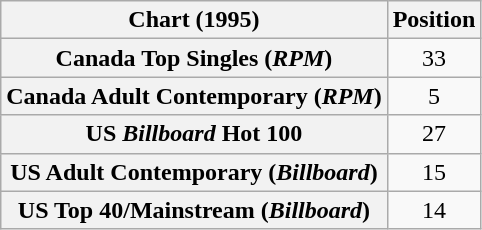<table class="wikitable sortable plainrowheaders" style="text-align:center">
<tr>
<th>Chart (1995)</th>
<th>Position</th>
</tr>
<tr>
<th scope="row">Canada Top Singles (<em>RPM</em>)</th>
<td>33</td>
</tr>
<tr>
<th scope="row">Canada Adult Contemporary (<em>RPM</em>)</th>
<td>5</td>
</tr>
<tr>
<th scope="row">US <em>Billboard</em> Hot 100</th>
<td>27</td>
</tr>
<tr>
<th scope="row">US Adult Contemporary (<em>Billboard</em>)</th>
<td>15</td>
</tr>
<tr>
<th scope="row">US Top 40/Mainstream (<em>Billboard</em>)</th>
<td>14</td>
</tr>
</table>
